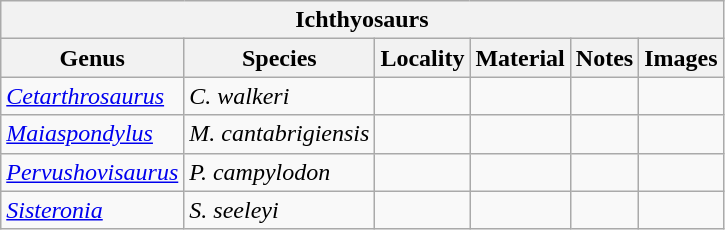<table class="wikitable">
<tr>
<th colspan="6">Ichthyosaurs</th>
</tr>
<tr>
<th>Genus</th>
<th>Species</th>
<th>Locality</th>
<th>Material</th>
<th>Notes</th>
<th>Images</th>
</tr>
<tr>
<td><em><a href='#'>Cetarthrosaurus</a></em></td>
<td><em>C. walkeri</em></td>
<td></td>
<td></td>
<td></td>
<td></td>
</tr>
<tr>
<td><em><a href='#'>Maiaspondylus</a></em></td>
<td><em>M. cantabrigiensis</em></td>
<td></td>
<td></td>
<td></td>
<td></td>
</tr>
<tr>
<td><em><a href='#'>Pervushovisaurus</a></em></td>
<td><em>P. campylodon</em></td>
<td></td>
<td></td>
<td></td>
<td></td>
</tr>
<tr>
<td><em><a href='#'>Sisteronia</a></em></td>
<td><em>S. seeleyi</em></td>
<td></td>
<td></td>
<td></td>
<td></td>
</tr>
</table>
